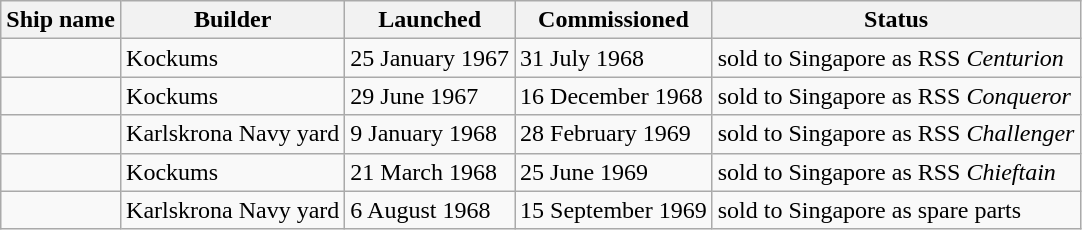<table class="wikitable">
<tr>
<th>Ship name</th>
<th>Builder</th>
<th>Launched</th>
<th>Commissioned</th>
<th>Status</th>
</tr>
<tr>
<td></td>
<td>Kockums</td>
<td>25 January 1967</td>
<td>31 July 1968</td>
<td>sold to Singapore as RSS <em>Centurion</em></td>
</tr>
<tr>
<td></td>
<td>Kockums</td>
<td>29 June 1967</td>
<td>16 December 1968</td>
<td>sold to Singapore as RSS <em>Conqueror</em></td>
</tr>
<tr>
<td></td>
<td>Karlskrona Navy yard</td>
<td>9 January 1968</td>
<td>28 February 1969</td>
<td>sold to Singapore as RSS <em>Challenger</em></td>
</tr>
<tr>
<td></td>
<td>Kockums</td>
<td>21 March 1968</td>
<td>25 June 1969</td>
<td>sold to Singapore as RSS <em>Chieftain</em></td>
</tr>
<tr>
<td></td>
<td>Karlskrona Navy yard</td>
<td>6 August 1968</td>
<td>15 September 1969</td>
<td>sold to Singapore as spare parts</td>
</tr>
</table>
